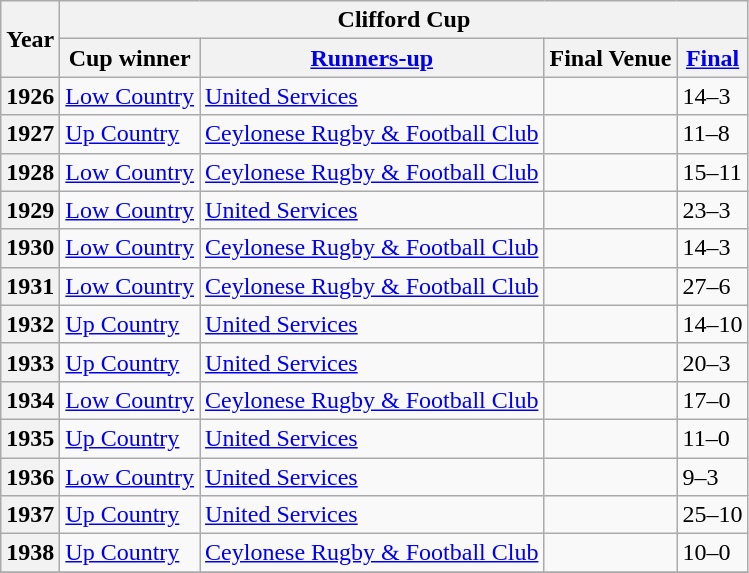<table class=wikitable>
<tr>
<th rowspan=2>Year</th>
<th colspan=5>Clifford Cup</th>
</tr>
<tr>
<th colspan=2 align=center>Cup winner</th>
<th><a href='#'>Runners-up</a></th>
<th>Final Venue</th>
<th><a href='#'>Final</a></th>
</tr>
<tr>
<th>1926</th>
<td colspan=2><a href='#'>Low Country</a></td>
<td><a href='#'>United Services</a></td>
<td></td>
<td>14–3</td>
</tr>
<tr>
<th>1927</th>
<td colspan=2><a href='#'>Up Country</a></td>
<td><a href='#'>Ceylonese Rugby & Football Club</a></td>
<td></td>
<td>11–8</td>
</tr>
<tr>
<th>1928</th>
<td colspan=2><a href='#'>Low Country</a></td>
<td><a href='#'>Ceylonese Rugby & Football Club</a></td>
<td></td>
<td>15–11</td>
</tr>
<tr>
<th>1929</th>
<td colspan=2><a href='#'>Low Country</a></td>
<td><a href='#'>United Services</a></td>
<td></td>
<td>23–3</td>
</tr>
<tr>
<th>1930</th>
<td colspan=2><a href='#'>Low Country</a></td>
<td><a href='#'>Ceylonese Rugby & Football Club</a></td>
<td></td>
<td>14–3</td>
</tr>
<tr>
<th>1931</th>
<td colspan=2><a href='#'>Low Country</a></td>
<td><a href='#'>Ceylonese Rugby & Football Club</a></td>
<td></td>
<td>27–6</td>
</tr>
<tr>
<th>1932</th>
<td colspan=2><a href='#'>Up Country</a></td>
<td><a href='#'>United Services</a></td>
<td></td>
<td>14–10</td>
</tr>
<tr>
<th>1933</th>
<td colspan=2><a href='#'>Up Country</a></td>
<td><a href='#'>United Services</a></td>
<td></td>
<td>20–3</td>
</tr>
<tr>
<th>1934</th>
<td colspan=2><a href='#'>Low Country</a></td>
<td><a href='#'>Ceylonese Rugby & Football Club</a></td>
<td></td>
<td>17–0</td>
</tr>
<tr>
<th>1935</th>
<td colspan=2><a href='#'>Up Country</a></td>
<td><a href='#'>United Services</a></td>
<td></td>
<td>11–0</td>
</tr>
<tr>
<th>1936</th>
<td colspan=2><a href='#'>Low Country</a></td>
<td><a href='#'>United Services</a></td>
<td></td>
<td>9–3</td>
</tr>
<tr>
<th>1937</th>
<td colspan=2><a href='#'>Up Country</a></td>
<td><a href='#'>United Services</a></td>
<td></td>
<td>25–10</td>
</tr>
<tr>
<th>1938</th>
<td colspan=2><a href='#'>Up Country</a></td>
<td><a href='#'>Ceylonese Rugby & Football Club</a></td>
<td></td>
<td>10–0</td>
</tr>
<tr>
</tr>
</table>
